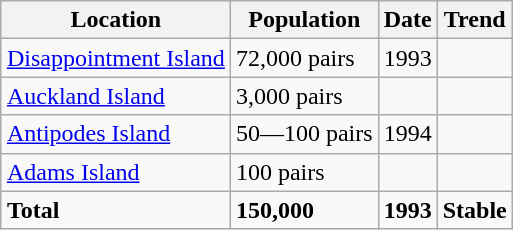<table class="wikitable" style="float: right;">
<tr>
<th>Location</th>
<th>Population</th>
<th>Date</th>
<th>Trend</th>
</tr>
<tr>
<td><a href='#'>Disappointment Island</a></td>
<td>72,000 pairs</td>
<td>1993</td>
<td></td>
</tr>
<tr>
<td><a href='#'>Auckland Island</a></td>
<td>3,000 pairs</td>
<td></td>
<td></td>
</tr>
<tr>
<td><a href='#'>Antipodes Island</a></td>
<td>50—100 pairs</td>
<td>1994</td>
<td></td>
</tr>
<tr>
<td><a href='#'>Adams Island</a></td>
<td>100 pairs</td>
<td></td>
<td></td>
</tr>
<tr>
<td><strong>Total</strong></td>
<td><strong>150,000</strong></td>
<td><strong>1993</strong></td>
<td><strong>Stable</strong></td>
</tr>
</table>
